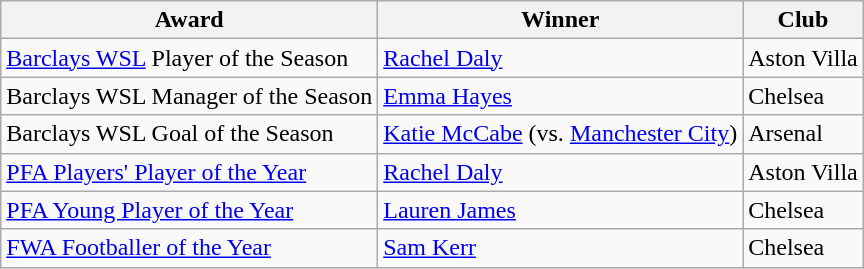<table class="wikitable">
<tr>
<th>Award</th>
<th>Winner</th>
<th>Club</th>
</tr>
<tr>
<td><a href='#'>Barclays WSL</a> Player of the Season</td>
<td> <a href='#'>Rachel Daly</a></td>
<td>Aston Villa</td>
</tr>
<tr>
<td>Barclays WSL Manager of the Season</td>
<td> <a href='#'>Emma Hayes</a></td>
<td>Chelsea</td>
</tr>
<tr>
<td>Barclays WSL Goal of the Season</td>
<td> <a href='#'>Katie McCabe</a> (vs. <a href='#'>Manchester City</a>)</td>
<td>Arsenal</td>
</tr>
<tr>
<td><a href='#'>PFA Players' Player of the Year</a></td>
<td> <a href='#'>Rachel Daly</a></td>
<td>Aston Villa</td>
</tr>
<tr>
<td><a href='#'>PFA Young Player of the Year</a></td>
<td> <a href='#'>Lauren James</a></td>
<td>Chelsea</td>
</tr>
<tr>
<td><a href='#'>FWA Footballer of the Year</a></td>
<td> <a href='#'>Sam Kerr</a></td>
<td>Chelsea</td>
</tr>
</table>
